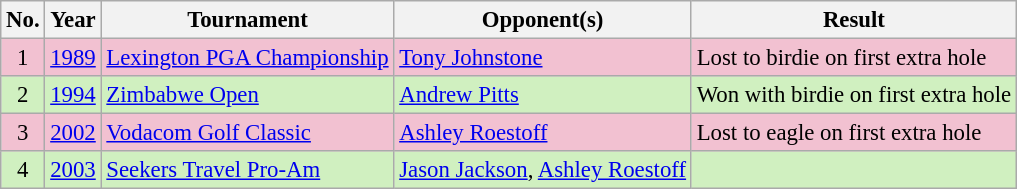<table class="wikitable" style="font-size:95%;">
<tr>
<th>No.</th>
<th>Year</th>
<th>Tournament</th>
<th>Opponent(s)</th>
<th>Result</th>
</tr>
<tr style="background:#F2C1D1;">
<td align=center>1</td>
<td><a href='#'>1989</a></td>
<td><a href='#'>Lexington PGA Championship</a></td>
<td> <a href='#'>Tony Johnstone</a></td>
<td>Lost to birdie on first extra hole</td>
</tr>
<tr style="background:#D0F0C0;">
<td align=center>2</td>
<td><a href='#'>1994</a></td>
<td><a href='#'>Zimbabwe Open</a></td>
<td> <a href='#'>Andrew Pitts</a></td>
<td>Won with birdie on first extra hole</td>
</tr>
<tr style="background:#F2C1D1;">
<td align=center>3</td>
<td><a href='#'>2002</a></td>
<td><a href='#'>Vodacom Golf Classic</a></td>
<td> <a href='#'>Ashley Roestoff</a></td>
<td>Lost to eagle on first extra hole</td>
</tr>
<tr style="background:#D0F0C0;">
<td align=center>4</td>
<td><a href='#'>2003</a></td>
<td><a href='#'>Seekers Travel Pro-Am</a></td>
<td> <a href='#'>Jason Jackson</a>,  <a href='#'>Ashley Roestoff</a></td>
<td></td>
</tr>
</table>
